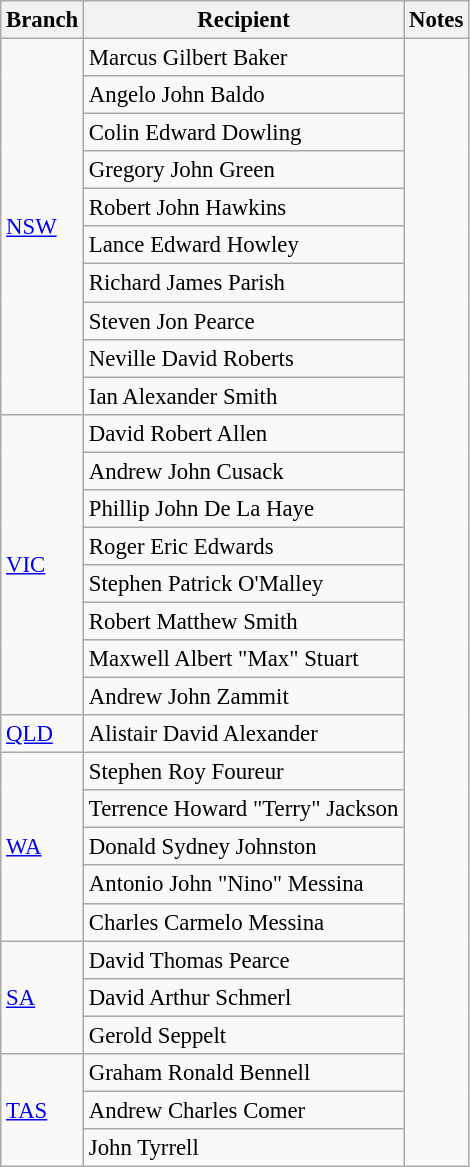<table class="wikitable" style="font-size:95%;">
<tr>
<th>Branch</th>
<th>Recipient</th>
<th>Notes</th>
</tr>
<tr>
<td rowspan=10><a href='#'>NSW</a></td>
<td>Marcus Gilbert Baker</td>
<td rowspan=30></td>
</tr>
<tr>
<td>Angelo John Baldo</td>
</tr>
<tr>
<td>Colin Edward Dowling</td>
</tr>
<tr>
<td>Gregory John Green</td>
</tr>
<tr>
<td>Robert John Hawkins</td>
</tr>
<tr>
<td>Lance Edward Howley</td>
</tr>
<tr>
<td>Richard James Parish</td>
</tr>
<tr>
<td>Steven Jon Pearce</td>
</tr>
<tr>
<td>Neville David Roberts</td>
</tr>
<tr>
<td>Ian Alexander Smith</td>
</tr>
<tr>
<td rowspan=8><a href='#'>VIC</a></td>
<td>David Robert Allen</td>
</tr>
<tr>
<td>Andrew John Cusack</td>
</tr>
<tr>
<td>Phillip John De La Haye</td>
</tr>
<tr>
<td>Roger Eric Edwards</td>
</tr>
<tr>
<td>Stephen Patrick O'Malley</td>
</tr>
<tr>
<td>Robert Matthew Smith</td>
</tr>
<tr>
<td>Maxwell Albert "Max" Stuart</td>
</tr>
<tr>
<td>Andrew John Zammit</td>
</tr>
<tr>
<td><a href='#'>QLD</a></td>
<td>Alistair David Alexander</td>
</tr>
<tr>
<td rowspan=5><a href='#'>WA</a></td>
<td>Stephen Roy Foureur</td>
</tr>
<tr>
<td>Terrence Howard "Terry" Jackson</td>
</tr>
<tr>
<td>Donald Sydney Johnston</td>
</tr>
<tr>
<td>Antonio John "Nino" Messina</td>
</tr>
<tr>
<td>Charles Carmelo Messina</td>
</tr>
<tr>
<td rowspan=3><a href='#'>SA</a></td>
<td>David Thomas Pearce</td>
</tr>
<tr>
<td>David Arthur Schmerl</td>
</tr>
<tr>
<td>Gerold Seppelt</td>
</tr>
<tr>
<td rowspan=3><a href='#'>TAS</a></td>
<td>Graham Ronald Bennell</td>
</tr>
<tr>
<td>Andrew Charles Comer</td>
</tr>
<tr>
<td>John Tyrrell</td>
</tr>
</table>
